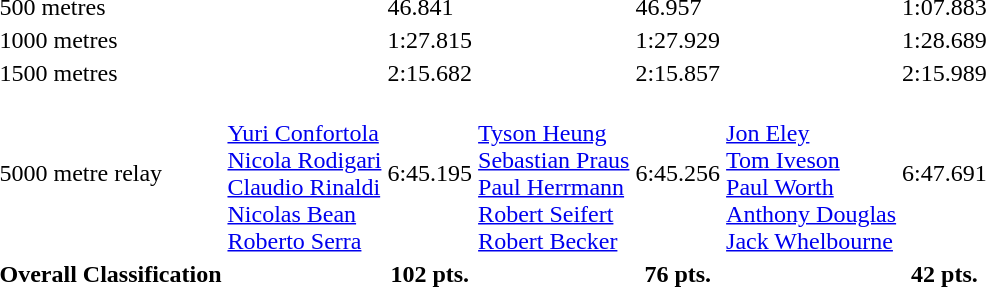<table>
<tr>
<td>500 metres</td>
<td></td>
<td>46.841</td>
<td></td>
<td>46.957</td>
<td></td>
<td>1:07.883</td>
</tr>
<tr>
<td>1000 metres</td>
<td></td>
<td>1:27.815</td>
<td></td>
<td>1:27.929</td>
<td></td>
<td>1:28.689</td>
</tr>
<tr>
<td>1500 metres</td>
<td></td>
<td>2:15.682</td>
<td></td>
<td>2:15.857</td>
<td></td>
<td>2:15.989</td>
</tr>
<tr>
<td>5000 metre relay</td>
<td valign=top><br><a href='#'>Yuri Confortola</a><br><a href='#'>Nicola Rodigari</a><br><a href='#'>Claudio Rinaldi</a><br><a href='#'>Nicolas Bean</a><br><a href='#'>Roberto Serra</a></td>
<td>6:45.195</td>
<td valign=top><br><a href='#'>Tyson Heung</a><br><a href='#'>Sebastian Praus</a><br><a href='#'>Paul Herrmann</a><br><a href='#'>Robert Seifert</a><br><a href='#'>Robert Becker</a></td>
<td>6:45.256</td>
<td valign=top><br><a href='#'>Jon Eley</a><br><a href='#'>Tom Iveson</a><br><a href='#'>Paul Worth</a><br><a href='#'>Anthony Douglas</a><br><a href='#'>Jack Whelbourne</a></td>
<td>6:47.691</td>
</tr>
<tr>
<th>Overall Classification</th>
<th></th>
<th>102 pts.</th>
<th></th>
<th>76 pts.</th>
<th></th>
<th>42 pts.</th>
</tr>
</table>
